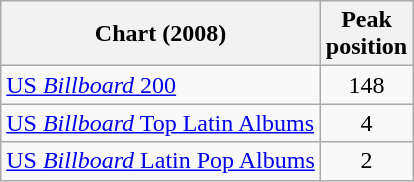<table class="wikitable sortable plainrowheaders">
<tr>
<th>Chart (2008)</th>
<th>Peak<br>position</th>
</tr>
<tr>
<td><a href='#'>US <em>Billboard</em> 200</a></td>
<td align="center">148</td>
</tr>
<tr>
<td><a href='#'>US <em>Billboard</em> Top Latin Albums</a></td>
<td align="center">4</td>
</tr>
<tr>
<td><a href='#'>US <em>Billboard</em> Latin Pop Albums</a></td>
<td align="center">2</td>
</tr>
</table>
